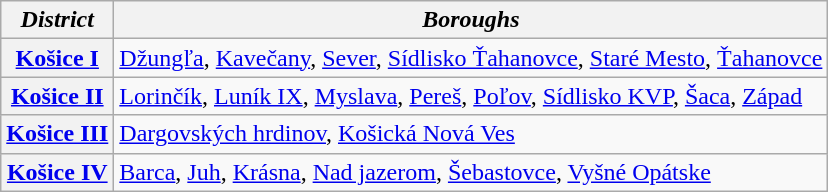<table class=wikitable>
<tr>
<th><em>District</em></th>
<th><em>Boroughs</em></th>
</tr>
<tr>
<th><a href='#'>Košice I</a></th>
<td><a href='#'>Džungľa</a>, <a href='#'>Kavečany</a>, <a href='#'>Sever</a>, <a href='#'>Sídlisko Ťahanovce</a>, <a href='#'>Staré Mesto</a>, <a href='#'>Ťahanovce</a></td>
</tr>
<tr>
<th><a href='#'>Košice II</a></th>
<td><a href='#'>Lorinčík</a>, <a href='#'>Luník IX</a>, <a href='#'>Myslava</a>, <a href='#'>Pereš</a>, <a href='#'>Poľov</a>, <a href='#'>Sídlisko KVP</a>, <a href='#'>Šaca</a>, <a href='#'>Západ</a></td>
</tr>
<tr>
<th><a href='#'>Košice III</a></th>
<td><a href='#'>Dargovských hrdinov</a>, <a href='#'>Košická Nová Ves</a></td>
</tr>
<tr>
<th><a href='#'>Košice IV</a></th>
<td><a href='#'>Barca</a>, <a href='#'>Juh</a>, <a href='#'>Krásna</a>, <a href='#'>Nad jazerom</a>, <a href='#'>Šebastovce</a>, <a href='#'>Vyšné Opátske</a></td>
</tr>
</table>
